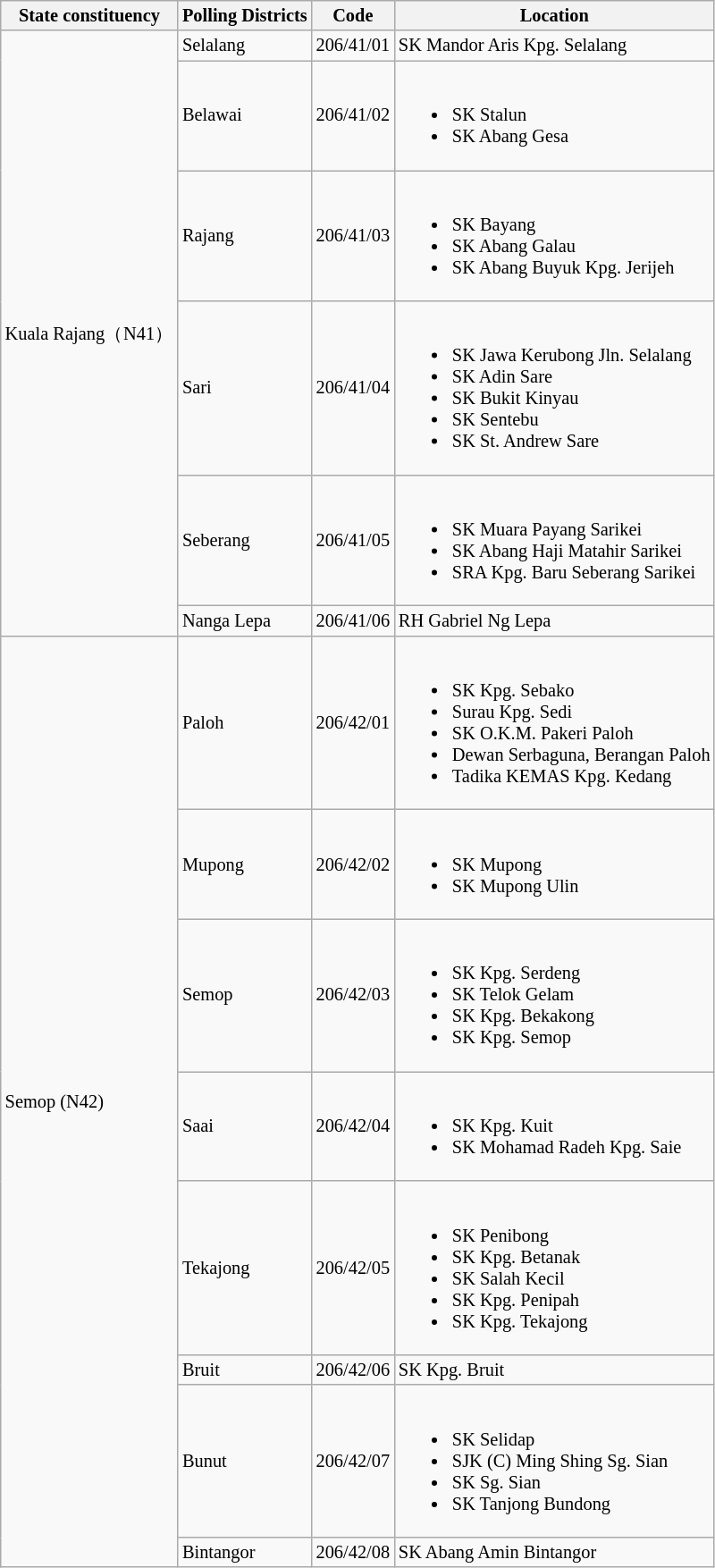<table class="wikitable sortable mw-collapsible" style="white-space:nowrap;font-size:85%">
<tr>
<th>State constituency</th>
<th>Polling Districts</th>
<th>Code</th>
<th>Location</th>
</tr>
<tr>
<td rowspan="6">Kuala Rajang（N41）</td>
<td>Selalang</td>
<td>206/41/01</td>
<td>SK Mandor Aris Kpg. Selalang</td>
</tr>
<tr>
<td>Belawai</td>
<td>206/41/02</td>
<td><br><ul><li>SK Stalun</li><li>SK Abang Gesa</li></ul></td>
</tr>
<tr>
<td>Rajang</td>
<td>206/41/03</td>
<td><br><ul><li>SK Bayang</li><li>SK Abang Galau</li><li>SK Abang Buyuk Kpg. Jerijeh</li></ul></td>
</tr>
<tr>
<td>Sari</td>
<td>206/41/04</td>
<td><br><ul><li>SK Jawa Kerubong Jln. Selalang</li><li>SK Adin Sare</li><li>SK Bukit Kinyau</li><li>SK Sentebu</li><li>SK St. Andrew Sare</li></ul></td>
</tr>
<tr>
<td>Seberang</td>
<td>206/41/05</td>
<td><br><ul><li>SK Muara Payang Sarikei</li><li>SK Abang Haji Matahir Sarikei</li><li>SRA Kpg. Baru Seberang Sarikei</li></ul></td>
</tr>
<tr>
<td>Nanga Lepa</td>
<td>206/41/06</td>
<td>RH Gabriel Ng Lepa</td>
</tr>
<tr>
<td rowspan="8">Semop (N42)</td>
<td>Paloh</td>
<td>206/42/01</td>
<td><br><ul><li>SK Kpg. Sebako</li><li>Surau Kpg. Sedi</li><li>SK O.K.M. Pakeri Paloh</li><li>Dewan Serbaguna, Berangan Paloh</li><li>Tadika KEMAS Kpg. Kedang</li></ul></td>
</tr>
<tr>
<td>Mupong</td>
<td>206/42/02</td>
<td><br><ul><li>SK Mupong</li><li>SK Mupong Ulin</li></ul></td>
</tr>
<tr>
<td>Semop</td>
<td>206/42/03</td>
<td><br><ul><li>SK Kpg. Serdeng</li><li>SK Telok Gelam</li><li>SK Kpg. Bekakong</li><li>SK Kpg. Semop</li></ul></td>
</tr>
<tr>
<td>Saai</td>
<td>206/42/04</td>
<td><br><ul><li>SK Kpg. Kuit</li><li>SK Mohamad Radeh Kpg. Saie</li></ul></td>
</tr>
<tr>
<td>Tekajong</td>
<td>206/42/05</td>
<td><br><ul><li>SK Penibong</li><li>SK Kpg. Betanak</li><li>SK Salah Kecil</li><li>SK Kpg. Penipah</li><li>SK Kpg. Tekajong</li></ul></td>
</tr>
<tr>
<td>Bruit</td>
<td>206/42/06</td>
<td>SK Kpg. Bruit</td>
</tr>
<tr>
<td>Bunut</td>
<td>206/42/07</td>
<td><br><ul><li>SK Selidap</li><li>SJK (C) Ming Shing Sg. Sian</li><li>SK Sg. Sian</li><li>SK Tanjong Bundong</li></ul></td>
</tr>
<tr>
<td>Bintangor</td>
<td>206/42/08</td>
<td>SK Abang Amin Bintangor</td>
</tr>
</table>
